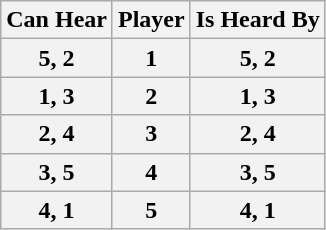<table class="wikitable">
<tr>
<th>Can Hear</th>
<th>Player</th>
<th>Is Heard By</th>
</tr>
<tr>
<th>5, 2</th>
<th>1</th>
<th>5, 2</th>
</tr>
<tr>
<th>1, 3</th>
<th>2</th>
<th>1, 3</th>
</tr>
<tr>
<th>2, 4</th>
<th>3</th>
<th>2, 4</th>
</tr>
<tr>
<th>3, 5</th>
<th>4</th>
<th>3, 5</th>
</tr>
<tr>
<th>4, 1</th>
<th>5</th>
<th>4, 1</th>
</tr>
</table>
